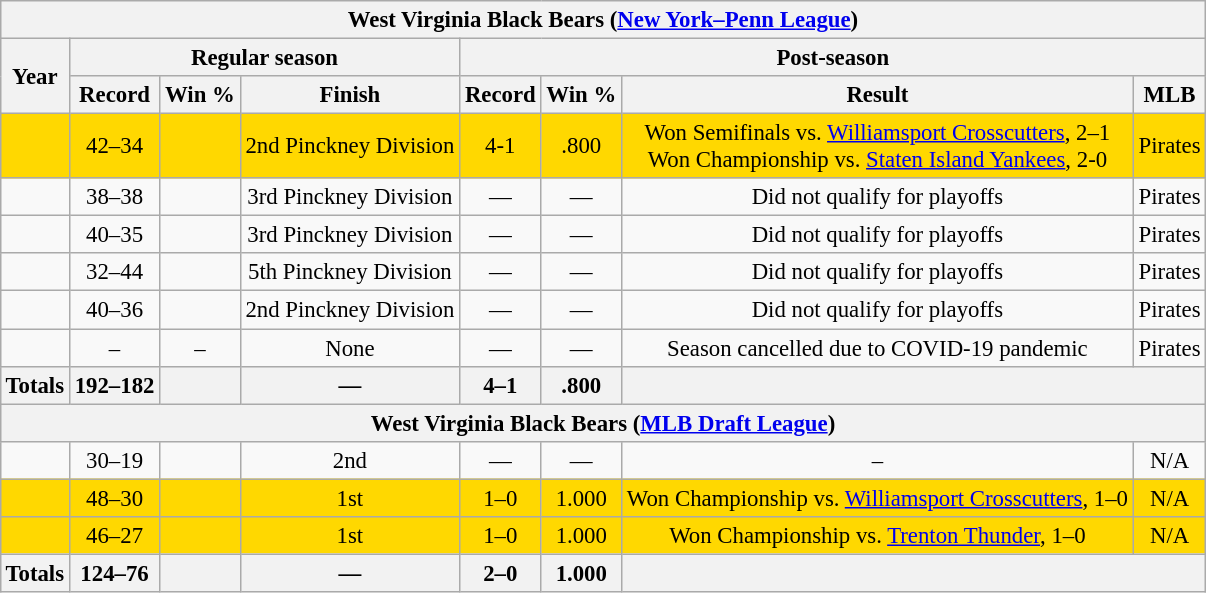<table class="wikitable" style="margin: 1em auto; font-size: 95%; text-align:center;">
<tr>
<th colspan="9">West Virginia Black Bears (<a href='#'>New York–Penn League</a>)</th>
</tr>
<tr>
<th rowspan="2">Year</th>
<th colspan="3">Regular season</th>
<th colspan="6">Post-season</th>
</tr>
<tr>
<th>Record</th>
<th>Win %</th>
<th>Finish</th>
<th>Record</th>
<th>Win %</th>
<th>Result</th>
<th>MLB</th>
</tr>
<tr bgcolor="#FFD800">
<td></td>
<td>42–34</td>
<td></td>
<td>2nd Pinckney Division</td>
<td>4-1</td>
<td>.800</td>
<td>Won Semifinals vs. <a href='#'>Williamsport Crosscutters</a>, 2–1<br> Won Championship vs. <a href='#'>Staten Island Yankees</a>, 2-0</td>
<td>Pirates</td>
</tr>
<tr>
<td></td>
<td>38–38</td>
<td></td>
<td>3rd Pinckney Division</td>
<td>—</td>
<td>—</td>
<td>Did not qualify for playoffs</td>
<td>Pirates</td>
</tr>
<tr>
<td></td>
<td>40–35</td>
<td></td>
<td>3rd Pinckney Division</td>
<td>—</td>
<td>—</td>
<td>Did not qualify for playoffs</td>
<td>Pirates</td>
</tr>
<tr>
<td></td>
<td>32–44</td>
<td></td>
<td>5th Pinckney Division</td>
<td>—</td>
<td>—</td>
<td>Did not qualify for playoffs</td>
<td>Pirates</td>
</tr>
<tr>
<td></td>
<td>40–36</td>
<td></td>
<td>2nd Pinckney Division</td>
<td>—</td>
<td>—</td>
<td>Did not qualify for playoffs</td>
<td>Pirates</td>
</tr>
<tr>
<td></td>
<td>–</td>
<td>–</td>
<td>None</td>
<td>—</td>
<td>—</td>
<td>Season cancelled due to COVID-19 pandemic</td>
<td>Pirates</td>
</tr>
<tr>
<th>Totals</th>
<th>192–182</th>
<th></th>
<th>—</th>
<th>4–1</th>
<th>.800</th>
<th colspan="2"></th>
</tr>
<tr>
<th colspan="9">West Virginia Black Bears (<a href='#'>MLB Draft League</a>)</th>
</tr>
<tr>
<td></td>
<td>30–19</td>
<td></td>
<td>2nd</td>
<td>—</td>
<td>—</td>
<td>–</td>
<td>N/A</td>
</tr>
<tr bgcolor="#FFD800">
<td></td>
<td>48–30</td>
<td></td>
<td>1st</td>
<td>1–0</td>
<td>1.000</td>
<td>Won Championship vs. <a href='#'>Williamsport Crosscutters</a>, 1–0</td>
<td>N/A</td>
</tr>
<tr bgcolor="#FFD800">
<td></td>
<td>46–27</td>
<td></td>
<td>1st</td>
<td>1–0</td>
<td>1.000</td>
<td>Won Championship vs. <a href='#'>Trenton Thunder</a>, 1–0</td>
<td>N/A</td>
</tr>
<tr>
<th>Totals</th>
<th>124–76</th>
<th></th>
<th>—</th>
<th>2–0</th>
<th>1.000</th>
<th colspan="2"></th>
</tr>
</table>
